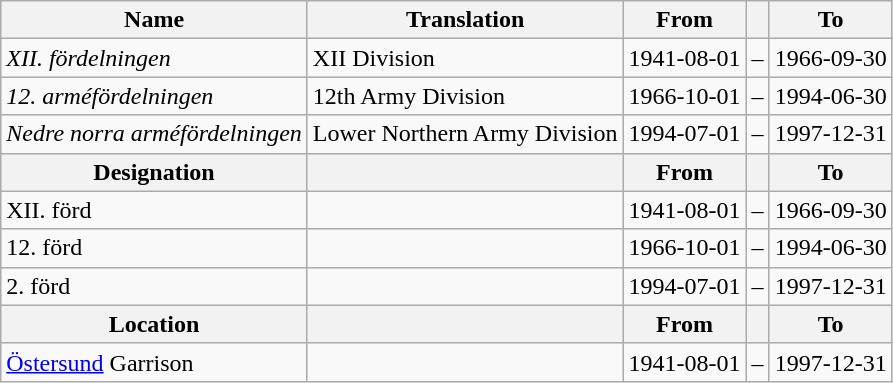<table class="wikitable">
<tr>
<th style="font-weight:bold;">Name</th>
<th style="font-weight:bold;">Translation</th>
<th style="text-align: center; font-weight:bold;">From</th>
<th></th>
<th style="text-align: center; font-weight:bold;">To</th>
</tr>
<tr>
<td style="font-style:italic;">XII. fördelningen</td>
<td>XII Division</td>
<td>1941-08-01</td>
<td>–</td>
<td>1966-09-30</td>
</tr>
<tr>
<td style="font-style:italic;">12. arméfördelningen</td>
<td>12th Army Division</td>
<td>1966-10-01</td>
<td>–</td>
<td>1994-06-30</td>
</tr>
<tr>
<td style="font-style:italic;">Nedre norra arméfördelningen</td>
<td>Lower Northern Army Division</td>
<td>1994-07-01</td>
<td>–</td>
<td>1997-12-31</td>
</tr>
<tr>
<th style="font-weight:bold;">Designation</th>
<th style="font-weight:bold;"></th>
<th style="text-align: center; font-weight:bold;">From</th>
<th></th>
<th style="text-align: center; font-weight:bold;">To</th>
</tr>
<tr>
<td>XII. förd</td>
<td></td>
<td style="text-align: center;">1941-08-01</td>
<td style="text-align: center;">–</td>
<td style="text-align: center;">1966-09-30</td>
</tr>
<tr>
<td>12. förd</td>
<td></td>
<td style="text-align: center;">1966-10-01</td>
<td style="text-align: center;">–</td>
<td style="text-align: center;">1994-06-30</td>
</tr>
<tr>
<td>2. förd</td>
<td></td>
<td style="text-align: center;">1994-07-01</td>
<td style="text-align: center;">–</td>
<td style="text-align: center;">1997-12-31</td>
</tr>
<tr>
<th style="font-weight:bold;">Location</th>
<th style="font-weight:bold;"></th>
<th style="text-align: center; font-weight:bold;">From</th>
<th></th>
<th style="text-align: center; font-weight:bold;">To</th>
</tr>
<tr>
<td><a href='#'>Östersund</a> Garrison</td>
<td></td>
<td style="text-align: center;">1941-08-01</td>
<td style="text-align: center;">–</td>
<td style="text-align: center;">1997-12-31</td>
</tr>
</table>
